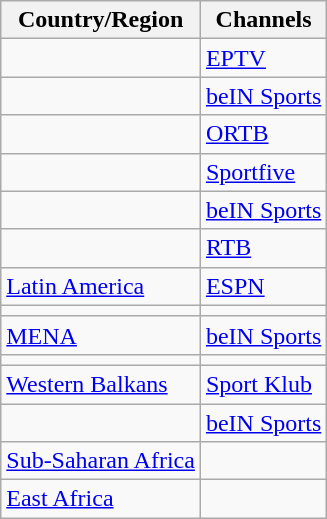<table class="wikitable">
<tr>
<th>Country/Region</th>
<th>Channels</th>
</tr>
<tr>
<td></td>
<td><a href='#'>EPTV</a></td>
</tr>
<tr>
<td></td>
<td><a href='#'>beIN Sports</a></td>
</tr>
<tr>
<td></td>
<td><a href='#'>ORTB</a></td>
</tr>
<tr>
<td></td>
<td><a href='#'>Sportfive</a></td>
</tr>
<tr>
<td></td>
<td><a href='#'>beIN Sports</a></td>
</tr>
<tr>
<td></td>
<td><a href='#'>RTB</a></td>
</tr>
<tr>
<td><a href='#'>Latin America</a></td>
<td><a href='#'>ESPN</a></td>
</tr>
<tr>
<td></td>
<td></td>
</tr>
<tr>
<td> <a href='#'>MENA</a></td>
<td><a href='#'>beIN Sports</a></td>
</tr>
<tr>
<td></td>
<td></td>
</tr>
<tr>
<td><a href='#'>Western Balkans</a></td>
<td><a href='#'>Sport Klub</a></td>
</tr>
<tr>
<td></td>
<td><a href='#'>beIN Sports</a></td>
</tr>
<tr>
<td><a href='#'>Sub-Saharan Africa</a></td>
<td></td>
</tr>
<tr>
<td><a href='#'>East Africa</a></td>
<td></td>
</tr>
</table>
